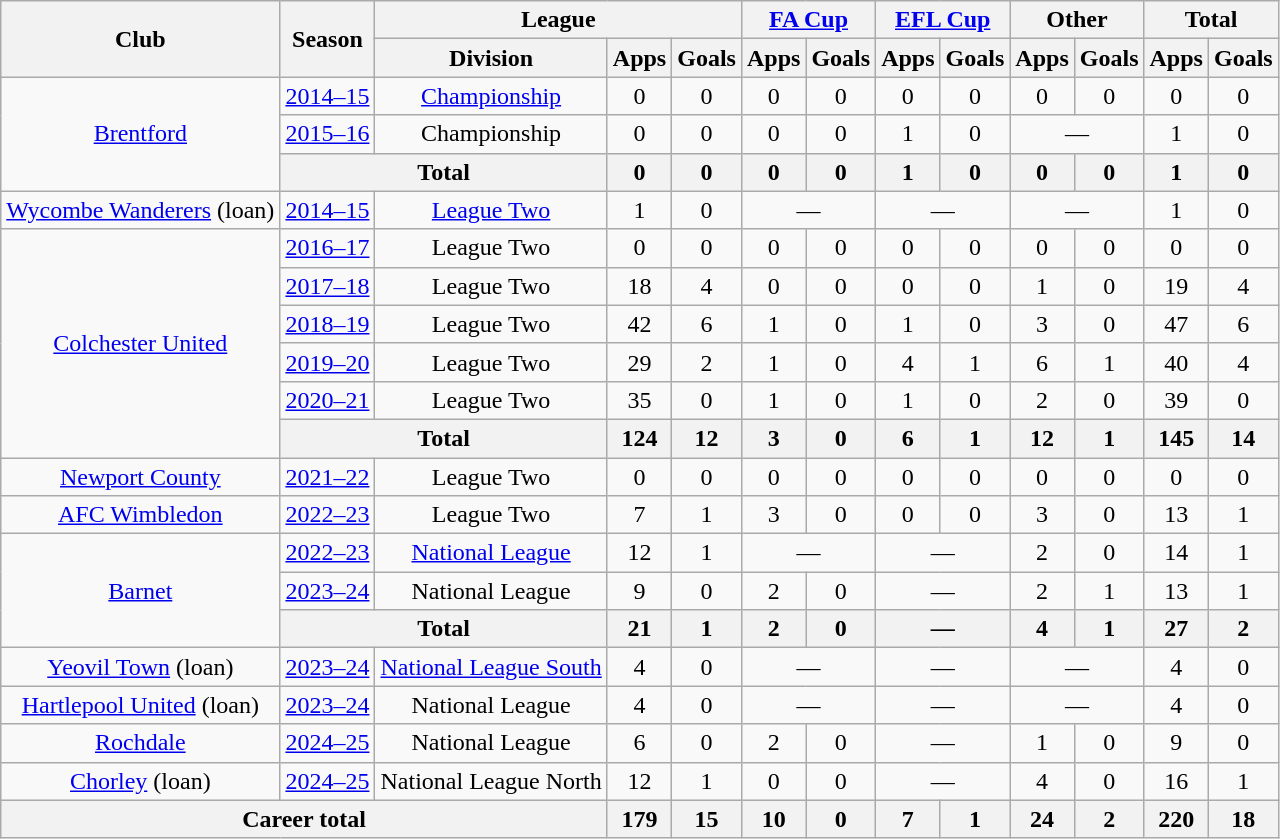<table class=wikitable style="text-align: center">
<tr>
<th rowspan=2>Club</th>
<th rowspan=2>Season</th>
<th colspan=3>League</th>
<th colspan=2><a href='#'>FA Cup</a></th>
<th colspan=2><a href='#'>EFL Cup</a></th>
<th colspan=2>Other</th>
<th colspan=2>Total</th>
</tr>
<tr>
<th>Division</th>
<th>Apps</th>
<th>Goals</th>
<th>Apps</th>
<th>Goals</th>
<th>Apps</th>
<th>Goals</th>
<th>Apps</th>
<th>Goals</th>
<th>Apps</th>
<th>Goals</th>
</tr>
<tr>
<td rowspan=3><a href='#'>Brentford</a></td>
<td><a href='#'>2014–15</a></td>
<td><a href='#'>Championship</a></td>
<td>0</td>
<td>0</td>
<td>0</td>
<td>0</td>
<td>0</td>
<td>0</td>
<td>0</td>
<td>0</td>
<td>0</td>
<td>0</td>
</tr>
<tr>
<td><a href='#'>2015–16</a></td>
<td>Championship</td>
<td>0</td>
<td>0</td>
<td>0</td>
<td>0</td>
<td>1</td>
<td>0</td>
<td colspan="2">—</td>
<td>1</td>
<td>0</td>
</tr>
<tr>
<th colspan=2>Total</th>
<th>0</th>
<th>0</th>
<th>0</th>
<th>0</th>
<th>1</th>
<th>0</th>
<th>0</th>
<th>0</th>
<th>1</th>
<th>0</th>
</tr>
<tr>
<td><a href='#'>Wycombe Wanderers</a> (loan)</td>
<td><a href='#'>2014–15</a></td>
<td><a href='#'>League Two</a></td>
<td>1</td>
<td>0</td>
<td colspan=2>—</td>
<td colspan=2>—</td>
<td colspan=2>—</td>
<td>1</td>
<td>0</td>
</tr>
<tr>
<td rowspan=6><a href='#'>Colchester United</a></td>
<td><a href='#'>2016–17</a></td>
<td>League Two</td>
<td>0</td>
<td>0</td>
<td>0</td>
<td>0</td>
<td>0</td>
<td>0</td>
<td>0</td>
<td>0</td>
<td>0</td>
<td>0</td>
</tr>
<tr>
<td><a href='#'>2017–18</a></td>
<td>League Two</td>
<td>18</td>
<td>4</td>
<td>0</td>
<td>0</td>
<td>0</td>
<td>0</td>
<td>1</td>
<td>0</td>
<td>19</td>
<td>4</td>
</tr>
<tr>
<td><a href='#'>2018–19</a></td>
<td>League Two</td>
<td>42</td>
<td>6</td>
<td>1</td>
<td>0</td>
<td>1</td>
<td>0</td>
<td>3</td>
<td>0</td>
<td>47</td>
<td>6</td>
</tr>
<tr>
<td><a href='#'>2019–20</a></td>
<td>League Two</td>
<td>29</td>
<td>2</td>
<td>1</td>
<td>0</td>
<td>4</td>
<td>1</td>
<td>6</td>
<td>1</td>
<td>40</td>
<td>4</td>
</tr>
<tr>
<td><a href='#'>2020–21</a></td>
<td>League Two</td>
<td>35</td>
<td>0</td>
<td>1</td>
<td>0</td>
<td>1</td>
<td>0</td>
<td>2</td>
<td>0</td>
<td>39</td>
<td>0</td>
</tr>
<tr>
<th colspan=2>Total</th>
<th>124</th>
<th>12</th>
<th>3</th>
<th>0</th>
<th>6</th>
<th>1</th>
<th>12</th>
<th>1</th>
<th>145</th>
<th>14</th>
</tr>
<tr>
<td><a href='#'>Newport County</a></td>
<td><a href='#'>2021–22</a></td>
<td>League Two</td>
<td>0</td>
<td>0</td>
<td>0</td>
<td>0</td>
<td>0</td>
<td>0</td>
<td>0</td>
<td>0</td>
<td>0</td>
<td>0</td>
</tr>
<tr>
<td><a href='#'>AFC Wimbledon</a></td>
<td><a href='#'>2022–23</a></td>
<td>League Two</td>
<td>7</td>
<td>1</td>
<td>3</td>
<td>0</td>
<td>0</td>
<td>0</td>
<td>3</td>
<td>0</td>
<td>13</td>
<td>1</td>
</tr>
<tr>
<td rowspan=3><a href='#'>Barnet</a></td>
<td><a href='#'>2022–23</a></td>
<td><a href='#'>National League</a></td>
<td>12</td>
<td>1</td>
<td colspan=2>—</td>
<td colspan=2>—</td>
<td>2</td>
<td>0</td>
<td>14</td>
<td>1</td>
</tr>
<tr>
<td><a href='#'>2023–24</a></td>
<td>National League</td>
<td>9</td>
<td>0</td>
<td>2</td>
<td>0</td>
<td colspan=2>—</td>
<td>2</td>
<td>1</td>
<td>13</td>
<td>1</td>
</tr>
<tr>
<th colspan=2>Total</th>
<th>21</th>
<th>1</th>
<th>2</th>
<th>0</th>
<th colspan=2>—</th>
<th>4</th>
<th>1</th>
<th>27</th>
<th>2</th>
</tr>
<tr>
<td><a href='#'>Yeovil Town</a> (loan)</td>
<td><a href='#'>2023–24</a></td>
<td><a href='#'>National League South</a></td>
<td>4</td>
<td>0</td>
<td colspan=2>—</td>
<td colspan=2>—</td>
<td colspan=2>—</td>
<td>4</td>
<td>0</td>
</tr>
<tr>
<td><a href='#'>Hartlepool United</a> (loan)</td>
<td><a href='#'>2023–24</a></td>
<td>National League</td>
<td>4</td>
<td>0</td>
<td colspan=2>—</td>
<td colspan=2>—</td>
<td colspan=2>—</td>
<td>4</td>
<td>0</td>
</tr>
<tr>
<td><a href='#'>Rochdale</a></td>
<td><a href='#'>2024–25</a></td>
<td>National League</td>
<td>6</td>
<td>0</td>
<td>2</td>
<td>0</td>
<td colspan=2>—</td>
<td>1</td>
<td>0</td>
<td>9</td>
<td>0</td>
</tr>
<tr>
<td><a href='#'>Chorley</a> (loan)</td>
<td><a href='#'>2024–25</a></td>
<td>National League North</td>
<td>12</td>
<td>1</td>
<td>0</td>
<td>0</td>
<td colspan=2>—</td>
<td>4</td>
<td>0</td>
<td>16</td>
<td>1</td>
</tr>
<tr>
<th colspan=3>Career total</th>
<th>179</th>
<th>15</th>
<th>10</th>
<th>0</th>
<th>7</th>
<th>1</th>
<th>24</th>
<th>2</th>
<th>220</th>
<th>18</th>
</tr>
</table>
